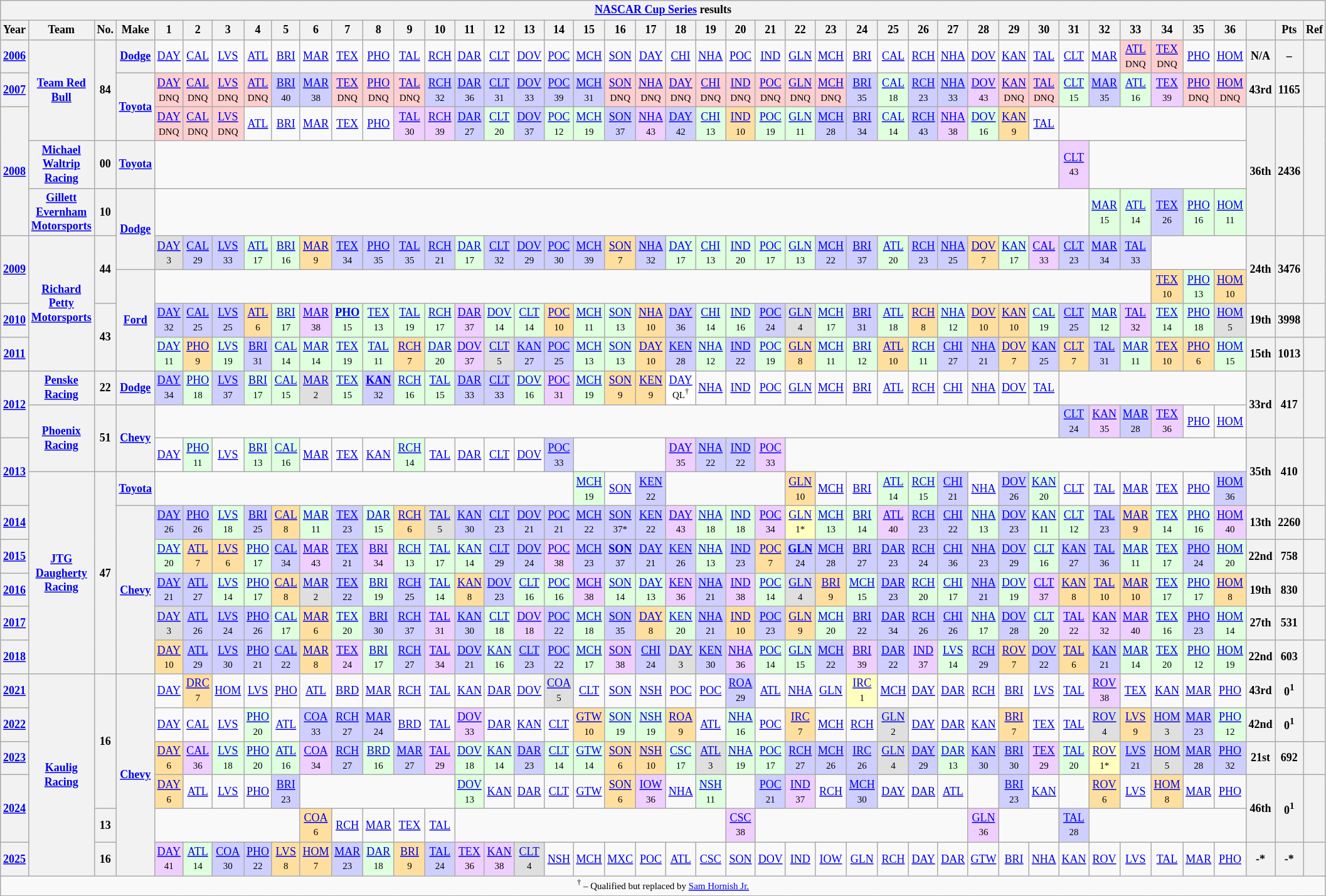<table class="wikitable" style="text-align:center; font-size:75%">
<tr>
<th colspan=43><a href='#'>NASCAR Cup Series</a> results</th>
</tr>
<tr>
<th>Year</th>
<th>Team</th>
<th>No.</th>
<th>Make</th>
<th>1</th>
<th>2</th>
<th>3</th>
<th>4</th>
<th>5</th>
<th>6</th>
<th>7</th>
<th>8</th>
<th>9</th>
<th>10</th>
<th>11</th>
<th>12</th>
<th>13</th>
<th>14</th>
<th>15</th>
<th>16</th>
<th>17</th>
<th>18</th>
<th>19</th>
<th>20</th>
<th>21</th>
<th>22</th>
<th>23</th>
<th>24</th>
<th>25</th>
<th>26</th>
<th>27</th>
<th>28</th>
<th>29</th>
<th>30</th>
<th>31</th>
<th>32</th>
<th>33</th>
<th>34</th>
<th>35</th>
<th>36</th>
<th></th>
<th>Pts</th>
<th>Ref</th>
</tr>
<tr>
<th><a href='#'>2006</a></th>
<th rowspan=3><a href='#'>Team Red Bull</a></th>
<th rowspan=3>84</th>
<th><a href='#'>Dodge</a></th>
<td><a href='#'>DAY</a></td>
<td><a href='#'>CAL</a></td>
<td><a href='#'>LVS</a></td>
<td><a href='#'>ATL</a></td>
<td><a href='#'>BRI</a></td>
<td><a href='#'>MAR</a></td>
<td><a href='#'>TEX</a></td>
<td><a href='#'>PHO</a></td>
<td><a href='#'>TAL</a></td>
<td><a href='#'>RCH</a></td>
<td><a href='#'>DAR</a></td>
<td><a href='#'>CLT</a></td>
<td><a href='#'>DOV</a></td>
<td><a href='#'>POC</a></td>
<td><a href='#'>MCH</a></td>
<td><a href='#'>SON</a></td>
<td><a href='#'>DAY</a></td>
<td><a href='#'>CHI</a></td>
<td><a href='#'>NHA</a></td>
<td><a href='#'>POC</a></td>
<td><a href='#'>IND</a></td>
<td><a href='#'>GLN</a></td>
<td><a href='#'>MCH</a></td>
<td><a href='#'>BRI</a></td>
<td><a href='#'>CAL</a></td>
<td><a href='#'>RCH</a></td>
<td><a href='#'>NHA</a></td>
<td><a href='#'>DOV</a></td>
<td><a href='#'>KAN</a></td>
<td><a href='#'>TAL</a></td>
<td><a href='#'>CLT</a></td>
<td><a href='#'>MAR</a></td>
<td style="background:#FFCFCF;"><a href='#'>ATL</a><br><small>DNQ</small></td>
<td style="background:#FFCFCF;"><a href='#'>TEX</a><br><small>DNQ</small></td>
<td><a href='#'>PHO</a></td>
<td><a href='#'>HOM</a></td>
<th>N/A</th>
<th>–</th>
<th></th>
</tr>
<tr>
<th><a href='#'>2007</a></th>
<th rowspan=2><a href='#'>Toyota</a></th>
<td style="background:#FFCFCF;"><a href='#'>DAY</a><br><small>DNQ</small></td>
<td style="background:#FFCFCF;"><a href='#'>CAL</a><br><small>DNQ</small></td>
<td style="background:#FFCFCF;"><a href='#'>LVS</a><br><small>DNQ</small></td>
<td style="background:#FFCFCF;"><a href='#'>ATL</a><br><small>DNQ</small></td>
<td style="background:#CFCFFF;"><a href='#'>BRI</a><br><small>40</small></td>
<td style="background:#CFCFFF;"><a href='#'>MAR</a><br><small>38</small></td>
<td style="background:#FFCFCF;"><a href='#'>TEX</a><br><small>DNQ</small></td>
<td style="background:#FFCFCF;"><a href='#'>PHO</a><br><small>DNQ</small></td>
<td style="background:#FFCFCF;"><a href='#'>TAL</a><br><small>DNQ</small></td>
<td style="background:#CFCFFF;"><a href='#'>RCH</a><br><small>32</small></td>
<td style="background:#CFCFFF;"><a href='#'>DAR</a><br><small>36</small></td>
<td style="background:#CFCFFF;"><a href='#'>CLT</a><br><small>31</small></td>
<td style="background:#CFCFFF;"><a href='#'>DOV</a><br><small>33</small></td>
<td style="background:#CFCFFF;"><a href='#'>POC</a><br><small>39</small></td>
<td style="background:#CFCFFF;"><a href='#'>MCH</a><br><small>31</small></td>
<td style="background:#FFCFCF;"><a href='#'>SON</a><br><small>DNQ</small></td>
<td style="background:#FFCFCF;"><a href='#'>NHA</a><br><small>DNQ</small></td>
<td style="background:#FFCFCF;"><a href='#'>DAY</a><br><small>DNQ</small></td>
<td style="background:#FFCFCF;"><a href='#'>CHI</a><br><small>DNQ</small></td>
<td style="background:#FFCFCF;"><a href='#'>IND</a><br><small>DNQ</small></td>
<td style="background:#FFCFCF;"><a href='#'>POC</a><br><small>DNQ</small></td>
<td style="background:#FFCFCF;"><a href='#'>GLN</a><br><small>DNQ</small></td>
<td style="background:#FFCFCF;"><a href='#'>MCH</a><br><small>DNQ</small></td>
<td style="background:#CFCFFF;"><a href='#'>BRI</a><br><small>35</small></td>
<td style="background:#DFFFDF;"><a href='#'>CAL</a><br><small>18</small></td>
<td style="background:#CFCFFF;"><a href='#'>RCH</a><br><small>23</small></td>
<td style="background:#CFCFFF;"><a href='#'>NHA</a><br><small>33</small></td>
<td style="background:#EFCFFF;"><a href='#'>DOV</a><br><small>43</small></td>
<td style="background:#FFCFCF;"><a href='#'>KAN</a><br><small>DNQ</small></td>
<td style="background:#FFCFCF;"><a href='#'>TAL</a><br><small>DNQ</small></td>
<td style="background:#DFFFDF;"><a href='#'>CLT</a><br><small>15</small></td>
<td style="background:#CFCFFF;"><a href='#'>MAR</a><br><small>35</small></td>
<td style="background:#DFFFDF;"><a href='#'>ATL</a><br><small>16</small></td>
<td style="background:#EFCFFF;"><a href='#'>TEX</a><br><small>39</small></td>
<td style="background:#FFCFCF;"><a href='#'>PHO</a><br><small>DNQ</small></td>
<td style="background:#FFCFCF;"><a href='#'>HOM</a><br><small>DNQ</small></td>
<th>43rd</th>
<th>1165</th>
<th></th>
</tr>
<tr>
<th rowspan=3><a href='#'>2008</a></th>
<td style="background:#FFCFCF;"><a href='#'>DAY</a><br><small>DNQ</small></td>
<td style="background:#FFCFCF;"><a href='#'>CAL</a><br><small>DNQ</small></td>
<td style="background:#FFCFCF;"><a href='#'>LVS</a><br><small>DNQ</small></td>
<td><a href='#'>ATL</a></td>
<td><a href='#'>BRI</a></td>
<td><a href='#'>MAR</a></td>
<td><a href='#'>TEX</a></td>
<td><a href='#'>PHO</a></td>
<td style="background:#EFCFFF;"><a href='#'>TAL</a><br><small>30</small></td>
<td style="background:#EFCFFF;"><a href='#'>RCH</a><br><small>39</small></td>
<td style="background:#CFCFFF;"><a href='#'>DAR</a><br><small>27</small></td>
<td style="background:#DFFFDF;"><a href='#'>CLT</a><br><small>20</small></td>
<td style="background:#CFCFFF;"><a href='#'>DOV</a><br><small>37</small></td>
<td style="background:#DFFFDF;"><a href='#'>POC</a><br><small>12</small></td>
<td style="background:#DFFFDF;"><a href='#'>MCH</a><br><small>19</small></td>
<td style="background:#CFCFFF;"><a href='#'>SON</a><br><small>37</small></td>
<td style="background:#EFCFFF;"><a href='#'>NHA</a><br><small>43</small></td>
<td style="background:#CFCFFF;"><a href='#'>DAY</a><br><small>42</small></td>
<td style="background:#DFFFDF;"><a href='#'>CHI</a><br><small>13</small></td>
<td style="background:#FFDF9F;"><a href='#'>IND</a><br><small>10</small></td>
<td style="background:#DFFFDF;"><a href='#'>POC</a><br><small>19</small></td>
<td style="background:#DFFFDF;"><a href='#'>GLN</a><br><small>11</small></td>
<td style="background:#CFCFFF;"><a href='#'>MCH</a><br><small>28</small></td>
<td style="background:#CFCFFF;"><a href='#'>BRI</a><br><small>34</small></td>
<td style="background:#DFFFDF;"><a href='#'>CAL</a><br><small>14</small></td>
<td style="background:#CFCFFF;"><a href='#'>RCH</a><br><small>43</small></td>
<td style="background:#EFCFFF;"><a href='#'>NHA</a><br><small>38</small></td>
<td style="background:#DFFFDF;"><a href='#'>DOV</a><br><small>16</small></td>
<td style="background:#FFDF9F;"><a href='#'>KAN</a><br><small>9</small></td>
<td><a href='#'>TAL</a></td>
<td colspan=6></td>
<th rowspan=3>36th</th>
<th rowspan=3>2436</th>
<th rowspan=3></th>
</tr>
<tr>
<th><a href='#'>Michael Waltrip Racing</a></th>
<th>00</th>
<th><a href='#'>Toyota</a></th>
<td colspan=30></td>
<td style="background:#EFCFFF;"><a href='#'>CLT</a><br><small>43</small></td>
<td colspan=5></td>
</tr>
<tr>
<th><a href='#'>Gillett Evernham Motorsports</a></th>
<th>10</th>
<th rowspan=2><a href='#'>Dodge</a></th>
<td colspan=31></td>
<td style="background:#DFFFDF;"><a href='#'>MAR</a><br><small>15</small></td>
<td style="background:#DFFFDF;"><a href='#'>ATL</a><br><small>14</small></td>
<td style="background:#CFCFFF;"><a href='#'>TEX</a><br><small>26</small></td>
<td style="background:#DFFFDF;"><a href='#'>PHO</a><br><small>16</small></td>
<td style="background:#DFFFDF;"><a href='#'>HOM</a><br><small>11</small></td>
</tr>
<tr>
<th rowspan=2><a href='#'>2009</a></th>
<th rowspan=4><a href='#'>Richard Petty Motorsports</a></th>
<th rowspan=2>44</th>
<td style="background:#DFDFDF;"><a href='#'>DAY</a><br><small>3</small></td>
<td style="background:#CFCFFF;"><a href='#'>CAL</a><br><small>29</small></td>
<td style="background:#CFCFFF;"><a href='#'>LVS</a><br><small>33</small></td>
<td style="background:#DFFFDF;"><a href='#'>ATL</a><br><small>17</small></td>
<td style="background:#DFFFDF;"><a href='#'>BRI</a><br><small>16</small></td>
<td style="background:#FFDF9F;"><a href='#'>MAR</a><br><small>9</small></td>
<td style="background:#CFCFFF;"><a href='#'>TEX</a><br><small>34</small></td>
<td style="background:#CFCFFF;"><a href='#'>PHO</a><br><small>35</small></td>
<td style="background:#CFCFFF;"><a href='#'>TAL</a><br><small>35</small></td>
<td style="background:#CFCFFF;"><a href='#'>RCH</a><br><small>21</small></td>
<td style="background:#DFFFDF;"><a href='#'>DAR</a><br><small>17</small></td>
<td style="background:#CFCFFF;"><a href='#'>CLT</a><br><small>32</small></td>
<td style="background:#CFCFFF;"><a href='#'>DOV</a><br><small>29</small></td>
<td style="background:#CFCFFF;"><a href='#'>POC</a><br><small>30</small></td>
<td style="background:#CFCFFF;"><a href='#'>MCH</a><br><small>39</small></td>
<td style="background:#FFDF9F;"><a href='#'>SON</a><br><small>7</small></td>
<td style="background:#CFCFFF;"><a href='#'>NHA</a><br><small>32</small></td>
<td style="background:#DFFFDF;"><a href='#'>DAY</a><br><small>17</small></td>
<td style="background:#DFFFDF;"><a href='#'>CHI</a><br><small>13</small></td>
<td style="background:#DFFFDF;"><a href='#'>IND</a><br><small>20</small></td>
<td style="background:#DFFFDF;"><a href='#'>POC</a><br><small>17</small></td>
<td style="background:#DFFFDF;"><a href='#'>GLN</a><br><small>13</small></td>
<td style="background:#CFCFFF;"><a href='#'>MCH</a><br><small>22</small></td>
<td style="background:#CFCFFF;"><a href='#'>BRI</a><br><small>37</small></td>
<td style="background:#DFFFDF;"><a href='#'>ATL</a><br><small>20</small></td>
<td style="background:#CFCFFF;"><a href='#'>RCH</a><br><small>23</small></td>
<td style="background:#CFCFFF;"><a href='#'>NHA</a><br><small>25</small></td>
<td style="background:#FFDF9F;"><a href='#'>DOV</a><br><small>7</small></td>
<td style="background:#DFFFDF;"><a href='#'>KAN</a><br><small>17</small></td>
<td style="background:#EFCFFF;"><a href='#'>CAL</a><br><small>33</small></td>
<td style="background:#CFCFFF;"><a href='#'>CLT</a><br><small>23</small></td>
<td style="background:#CFCFFF;"><a href='#'>MAR</a><br><small>34</small></td>
<td style="background:#CFCFFF;"><a href='#'>TAL</a><br><small>33</small></td>
<td colspan=3></td>
<th rowspan=2>24th</th>
<th rowspan=2>3476</th>
<th rowspan=2></th>
</tr>
<tr>
<th rowspan=3><a href='#'>Ford</a></th>
<td colspan=33></td>
<td style="background:#FFDF9F;"><a href='#'>TEX</a><br><small>10</small></td>
<td style="background:#DFFFDF;"><a href='#'>PHO</a><br><small>13</small></td>
<td style="background:#FFDF9F;"><a href='#'>HOM</a><br><small>10</small></td>
</tr>
<tr>
<th><a href='#'>2010</a></th>
<th rowspan=2>43</th>
<td style="background:#CFCFFF;"><a href='#'>DAY</a><br><small>32</small></td>
<td style="background:#CFCFFF;"><a href='#'>CAL</a><br><small>25</small></td>
<td style="background:#CFCFFF;"><a href='#'>LVS</a><br><small>25</small></td>
<td style="background:#FFDF9F;"><a href='#'>ATL</a><br><small>6</small></td>
<td style="background:#DFFFDF;"><a href='#'>BRI</a><br><small>17</small></td>
<td style="background:#EFCFFF;"><a href='#'>MAR</a><br><small>38</small></td>
<td style="background:#DFFFDF;"><strong><a href='#'>PHO</a></strong><br><small>15</small></td>
<td style="background:#DFFFDF;"><a href='#'>TEX</a><br><small>13</small></td>
<td style="background:#DFFFDF;"><a href='#'>TAL</a><br><small>19</small></td>
<td style="background:#DFFFDF;"><a href='#'>RCH</a><br><small>17</small></td>
<td style="background:#EFCFFF;"><a href='#'>DAR</a><br><small>37</small></td>
<td style="background:#DFFFDF;"><a href='#'>DOV</a><br><small>14</small></td>
<td style="background:#DFFFDF;"><a href='#'>CLT</a><br><small>14</small></td>
<td style="background:#FFDF9F;"><a href='#'>POC</a><br><small>10</small></td>
<td style="background:#DFFFDF;"><a href='#'>MCH</a><br><small>11</small></td>
<td style="background:#DFFFDF;"><a href='#'>SON</a><br><small>13</small></td>
<td style="background:#FFDF9F;"><a href='#'>NHA</a><br><small>10</small></td>
<td style="background:#CFCFFF;"><a href='#'>DAY</a><br><small>36</small></td>
<td style="background:#DFFFDF;"><a href='#'>CHI</a><br><small>14</small></td>
<td style="background:#DFFFDF;"><a href='#'>IND</a><br><small>16</small></td>
<td style="background:#CFCFFF;"><a href='#'>POC</a><br><small>24</small></td>
<td style="background:#DFDFDF;"><a href='#'>GLN</a><br><small>4</small></td>
<td style="background:#DFFFDF;"><a href='#'>MCH</a><br><small>17</small></td>
<td style="background:#CFCFFF;"><a href='#'>BRI</a><br><small>31</small></td>
<td style="background:#DFFFDF;"><a href='#'>ATL</a><br><small>18</small></td>
<td style="background:#FFDF9F;"><a href='#'>RCH</a><br><small>8</small></td>
<td style="background:#DFFFDF;"><a href='#'>NHA</a><br><small>12</small></td>
<td style="background:#FFDF9F;"><a href='#'>DOV</a><br><small>10</small></td>
<td style="background:#FFDF9F;"><a href='#'>KAN</a><br><small>10</small></td>
<td style="background:#DFFFDF;"><a href='#'>CAL</a><br><small>19</small></td>
<td style="background:#CFCFFF;"><a href='#'>CLT</a><br><small>25</small></td>
<td style="background:#DFFFDF;"><a href='#'>MAR</a><br><small>12</small></td>
<td style="background:#EFCFFF;"><a href='#'>TAL</a><br><small>32</small></td>
<td style="background:#DFFFDF;"><a href='#'>TEX</a><br><small>14</small></td>
<td style="background:#DFFFDF;"><a href='#'>PHO</a><br><small>18</small></td>
<td style="background:#DFDFDF;"><a href='#'>HOM</a><br><small>5</small></td>
<th>19th</th>
<th>3998</th>
<th></th>
</tr>
<tr>
<th><a href='#'>2011</a></th>
<td style="background:#DFFFDF;"><a href='#'>DAY</a><br><small>11</small></td>
<td style="background:#FFDF9F;"><a href='#'>PHO</a><br><small>9</small></td>
<td style="background:#DFFFDF;"><a href='#'>LVS</a><br><small>19</small></td>
<td style="background:#CFCFFF;"><a href='#'>BRI</a><br><small>31</small></td>
<td style="background:#DFFFDF;"><a href='#'>CAL</a><br><small>14</small></td>
<td style="background:#DFFFDF;"><a href='#'>MAR</a><br><small>14</small></td>
<td style="background:#DFFFDF;"><a href='#'>TEX</a><br><small>19</small></td>
<td style="background:#DFFFDF;"><a href='#'>TAL</a><br><small>11</small></td>
<td style="background:#FFDF9F;"><a href='#'>RCH</a><br><small>7</small></td>
<td style="background:#DFFFDF;"><a href='#'>DAR</a><br><small>20</small></td>
<td style="background:#EFCFFF;"><a href='#'>DOV</a><br><small>37</small></td>
<td style="background:#DFDFDF;"><a href='#'>CLT</a><br><small>5</small></td>
<td style="background:#CFCFFF;"><a href='#'>KAN</a><br><small>27</small></td>
<td style="background:#CFCFFF;"><a href='#'>POC</a><br><small>25</small></td>
<td style="background:#DFFFDF;"><a href='#'>MCH</a><br><small>13</small></td>
<td style="background:#DFFFDF;"><a href='#'>SON</a><br><small>13</small></td>
<td style="background:#FFDF9F;"><a href='#'>DAY</a><br><small>10</small></td>
<td style="background:#CFCFFF;"><a href='#'>KEN</a><br><small>28</small></td>
<td style="background:#DFFFDF;"><a href='#'>NHA</a><br><small>12</small></td>
<td style="background:#CFCFFF;"><a href='#'>IND</a><br><small>22</small></td>
<td style="background:#DFFFDF;"><a href='#'>POC</a><br><small>19</small></td>
<td style="background:#FFDF9F;"><a href='#'>GLN</a><br><small>8</small></td>
<td style="background:#DFFFDF;"><a href='#'>MCH</a><br><small>11</small></td>
<td style="background:#DFFFDF;"><a href='#'>BRI</a><br><small>12</small></td>
<td style="background:#FFDF9F;"><a href='#'>ATL</a><br><small>10</small></td>
<td style="background:#DFFFDF;"><a href='#'>RCH</a><br><small>11</small></td>
<td style="background:#CFCFFF;"><a href='#'>CHI</a><br><small>27</small></td>
<td style="background:#CFCFFF;"><a href='#'>NHA</a><br><small>21</small></td>
<td style="background:#FFDF9F;"><a href='#'>DOV</a><br><small>7</small></td>
<td style="background:#CFCFFF;"><a href='#'>KAN</a><br><small>25</small></td>
<td style="background:#FFDF9F;"><a href='#'>CLT</a><br><small>7</small></td>
<td style="background:#CFCFFF;"><a href='#'>TAL</a><br><small>31</small></td>
<td style="background:#DFFFDF;"><a href='#'>MAR</a><br><small>11</small></td>
<td style="background:#FFDF9F;"><a href='#'>TEX</a><br><small>10</small></td>
<td style="background:#FFDF9F;"><a href='#'>PHO</a><br><small>6</small></td>
<td style="background:#DFFFDF;"><a href='#'>HOM</a><br><small>15</small></td>
<th>15th</th>
<th>1013</th>
<th></th>
</tr>
<tr>
<th rowspan=2><a href='#'>2012</a></th>
<th><a href='#'>Penske Racing</a></th>
<th>22</th>
<th><a href='#'>Dodge</a></th>
<td style="background:#CFCFFF;"><a href='#'>DAY</a><br><small>34</small></td>
<td style="background:#DFFFDF;"><a href='#'>PHO</a><br><small>18</small></td>
<td style="background:#CFCFFF;"><a href='#'>LVS</a><br><small>37</small></td>
<td style="background:#DFFFDF;"><a href='#'>BRI</a><br><small>17</small></td>
<td style="background:#DFFFDF;"><a href='#'>CAL</a><br><small>15</small></td>
<td style="background:#DFDFDF;"><a href='#'>MAR</a><br><small>2</small></td>
<td style="background:#DFFFDF;"><a href='#'>TEX</a><br><small>15</small></td>
<td style="background:#CFCFFF;"><strong><a href='#'>KAN</a></strong><br><small>32</small></td>
<td style="background:#DFFFDF;"><a href='#'>RCH</a><br><small>16</small></td>
<td style="background:#DFFFDF;"><a href='#'>TAL</a><br><small>15</small></td>
<td style="background:#CFCFFF;"><a href='#'>DAR</a><br><small>33</small></td>
<td style="background:#CFCFFF;"><a href='#'>CLT</a><br><small>33</small></td>
<td style="background:#DFFFDF;"><a href='#'>DOV</a><br><small>16</small></td>
<td style="background:#EFCFFF;"><a href='#'>POC</a><br><small>31</small></td>
<td style="background:#DFFFDF;"><a href='#'>MCH</a><br><small>19</small></td>
<td style="background:#FFDF9F;"><a href='#'>SON</a><br><small>9</small></td>
<td style="background:#FFDF9F;"><a href='#'>KEN</a><br><small>9</small></td>
<td style="background:#FFFFFF;"><a href='#'>DAY</a><br><small>QL<sup>†</sup></small></td>
<td><a href='#'>NHA</a></td>
<td><a href='#'>IND</a></td>
<td><a href='#'>POC</a></td>
<td><a href='#'>GLN</a></td>
<td><a href='#'>MCH</a></td>
<td><a href='#'>BRI</a></td>
<td><a href='#'>ATL</a></td>
<td><a href='#'>RCH</a></td>
<td><a href='#'>CHI</a></td>
<td><a href='#'>NHA</a></td>
<td><a href='#'>DOV</a></td>
<td><a href='#'>TAL</a></td>
<td colspan=6></td>
<th rowspan=2>33rd</th>
<th rowspan=2>417</th>
<th rowspan=2></th>
</tr>
<tr>
<th rowspan=2><a href='#'>Phoenix Racing</a></th>
<th rowspan=2>51</th>
<th rowspan=2><a href='#'>Chevy</a></th>
<td colspan=30></td>
<td style="background:#CFCFFF;"><a href='#'>CLT</a><br><small>24</small></td>
<td style="background:#EFCFFF;"><a href='#'>KAN</a><br><small>35</small></td>
<td style="background:#CFCFFF;"><a href='#'>MAR</a><br><small>28</small></td>
<td style="background:#EFCFFF;"><a href='#'>TEX</a><br><small>36</small></td>
<td><a href='#'>PHO</a></td>
<td><a href='#'>HOM</a></td>
</tr>
<tr>
<th rowspan=2><a href='#'>2013</a></th>
<td><a href='#'>DAY</a></td>
<td style="background:#DFFFDF;"><a href='#'>PHO</a><br><small>11</small></td>
<td><a href='#'>LVS</a></td>
<td style="background:#DFFFDF;"><a href='#'>BRI</a><br><small>13</small></td>
<td style="background:#DFFFDF;"><a href='#'>CAL</a><br><small>16</small></td>
<td><a href='#'>MAR</a></td>
<td><a href='#'>TEX</a></td>
<td><a href='#'>KAN</a></td>
<td style="background:#DFFFDF;"><a href='#'>RCH</a><br><small>14</small></td>
<td><a href='#'>TAL</a></td>
<td><a href='#'>DAR</a></td>
<td><a href='#'>CLT</a></td>
<td><a href='#'>DOV</a></td>
<td style="background:#CFCFFF;"><a href='#'>POC</a><br><small>33</small></td>
<td colspan=3></td>
<td style="background:#EFCFFF;"><a href='#'>DAY</a><br><small>35</small></td>
<td style="background:#CFCFFF;"><a href='#'>NHA</a><br><small>22</small></td>
<td style="background:#CFCFFF;"><a href='#'>IND</a><br><small>22</small></td>
<td style="background:#EFCFFF;"><a href='#'>POC</a><br><small>33</small></td>
<td colspan=15></td>
<th rowspan=2>35th</th>
<th rowspan=2>410</th>
<th rowspan=2></th>
</tr>
<tr>
<th rowspan=6><a href='#'>JTG Daugherty Racing</a></th>
<th rowspan=6>47</th>
<th><a href='#'>Toyota</a></th>
<td colspan=14></td>
<td style="background:#DFFFDF;"><a href='#'>MCH</a><br><small>19</small></td>
<td><a href='#'>SON</a></td>
<td style="background:#CFCFFF;"><a href='#'>KEN</a><br><small>22</small></td>
<td colspan=4></td>
<td style="background:#FFDF9F;"><a href='#'>GLN</a><br><small>10</small></td>
<td><a href='#'>MCH</a></td>
<td><a href='#'>BRI</a></td>
<td style="background:#DFFFDF;"><a href='#'>ATL</a><br><small>14</small></td>
<td style="background:#DFFFDF;"><a href='#'>RCH</a><br><small>15</small></td>
<td style="background:#CFCFFF;"><a href='#'>CHI</a><br><small>21</small></td>
<td><a href='#'>NHA</a></td>
<td style="background:#CFCFFF;"><a href='#'>DOV</a><br><small>26</small></td>
<td style="background:#DFFFDF;"><a href='#'>KAN</a><br><small>20</small></td>
<td><a href='#'>CLT</a></td>
<td><a href='#'>TAL</a></td>
<td><a href='#'>MAR</a></td>
<td><a href='#'>TEX</a></td>
<td><a href='#'>PHO</a></td>
<td style="background:#CFCFFF;"><a href='#'>HOM</a><br><small>36</small></td>
</tr>
<tr>
<th><a href='#'>2014</a></th>
<th rowspan=5><a href='#'>Chevy</a></th>
<td style="background:#CFCFFF;"><a href='#'>DAY</a><br><small>26</small></td>
<td style="background:#CFCFFF;"><a href='#'>PHO</a><br><small>26</small></td>
<td style="background:#DFFFDF;"><a href='#'>LVS</a><br><small>18</small></td>
<td style="background:#CFCFFF;"><a href='#'>BRI</a><br><small>25</small></td>
<td style="background:#FFDF9F;"><a href='#'>CAL</a><br><small>8</small></td>
<td style="background:#DFFFDF;"><a href='#'>MAR</a><br><small>11</small></td>
<td style="background:#CFCFFF;"><a href='#'>TEX</a><br><small>23</small></td>
<td style="background:#DFFFDF;"><a href='#'>DAR</a><br><small>15</small></td>
<td style="background:#FFDF9F;"><a href='#'>RCH</a><br><small>6</small></td>
<td style="background:#DFDFDF;"><a href='#'>TAL</a><br><small>5</small></td>
<td style="background:#CFCFFF;"><a href='#'>KAN</a><br><small>30</small></td>
<td style="background:#CFCFFF;"><a href='#'>CLT</a><br><small>23</small></td>
<td style="background:#CFCFFF;"><a href='#'>DOV</a><br><small>21</small></td>
<td style="background:#CFCFFF;"><a href='#'>POC</a><br><small>21</small></td>
<td style="background:#CFCFFF;"><a href='#'>MCH</a><br><small>22</small></td>
<td style="background:#CFCFFF;"><a href='#'>SON</a><br><small>37*</small></td>
<td style="background:#CFCFFF;"><a href='#'>KEN</a><br><small>22</small></td>
<td style="background:#EFCFFF;"><a href='#'>DAY</a><br><small>43</small></td>
<td style="background:#DFFFDF;"><a href='#'>NHA</a><br><small>18</small></td>
<td style="background:#DFFFDF;"><a href='#'>IND</a><br><small>18</small></td>
<td style="background:#EFCFFF;"><a href='#'>POC</a><br><small>34</small></td>
<td style="background:#FFFFBF;"><a href='#'>GLN</a><br><small>1*</small></td>
<td style="background:#DFFFDF;"><a href='#'>MCH</a><br><small>13</small></td>
<td style="background:#DFFFDF;"><a href='#'>BRI</a><br><small>14</small></td>
<td style="background:#EFCFFF;"><a href='#'>ATL</a><br><small>40</small></td>
<td style="background:#CFCFFF;"><a href='#'>RCH</a><br><small>23</small></td>
<td style="background:#CFCFFF;"><a href='#'>CHI</a><br><small>22</small></td>
<td style="background:#DFFFDF;"><a href='#'>NHA</a><br><small>13</small></td>
<td style="background:#CFCFFF;"><a href='#'>DOV</a><br><small>23</small></td>
<td style="background:#DFFFDF;"><a href='#'>KAN</a><br><small>11</small></td>
<td style="background:#DFFFDF;"><a href='#'>CLT</a><br><small>12</small></td>
<td style="background:#CFCFFF;"><a href='#'>TAL</a><br><small>23</small></td>
<td style="background:#FFDF9F;"><a href='#'>MAR</a><br><small>9</small></td>
<td style="background:#DFFFDF;"><a href='#'>TEX</a><br><small>14</small></td>
<td style="background:#DFFFDF;"><a href='#'>PHO</a><br><small>16</small></td>
<td style="background:#EFCFFF;"><a href='#'>HOM</a><br><small>40</small></td>
<th>13th</th>
<th>2260</th>
<th></th>
</tr>
<tr>
<th><a href='#'>2015</a></th>
<td style="background:#DFFFDF;"><a href='#'>DAY</a><br><small>20</small></td>
<td style="background:#FFDF9F;"><a href='#'>ATL</a><br><small>7</small></td>
<td style="background:#FFDF9F;"><a href='#'>LVS</a><br><small>6</small></td>
<td style="background:#DFFFDF;"><a href='#'>PHO</a><br><small>17</small></td>
<td style="background:#CFCFFF;"><a href='#'>CAL</a><br><small>34</small></td>
<td style="background:#EFCFFF;"><a href='#'>MAR</a><br><small>43</small></td>
<td style="background:#CFCFFF;"><a href='#'>TEX</a><br><small>21</small></td>
<td style="background:#EFCFFF;"><a href='#'>BRI</a><br><small>34</small></td>
<td style="background:#DFFFDF;"><a href='#'>RCH</a><br><small>13</small></td>
<td style="background:#DFFFDF;"><a href='#'>TAL</a><br><small>17</small></td>
<td style="background:#DFFFDF;"><a href='#'>KAN</a><br><small>14</small></td>
<td style="background:#CFCFFF;"><a href='#'>CLT</a><br><small>29</small></td>
<td style="background:#CFCFFF;"><a href='#'>DOV</a><br><small>24</small></td>
<td style="background:#EFCFFF;"><a href='#'>POC</a><br><small>38</small></td>
<td style="background:#CFCFFF;"><a href='#'>MCH</a><br><small>23</small></td>
<td style="background:#CFCFFF;"><strong><a href='#'>SON</a></strong><br><small>37</small></td>
<td style="background:#CFCFFF;"><a href='#'>DAY</a><br><small>21</small></td>
<td style="background:#CFCFFF;"><a href='#'>KEN</a><br><small>26</small></td>
<td style="background:#DFFFDF;"><a href='#'>NHA</a><br><small>13</small></td>
<td style="background:#CFCFFF;"><a href='#'>IND</a><br><small>23</small></td>
<td style="background:#FFDF9F;"><a href='#'>POC</a><br><small>7</small></td>
<td style="background:#CFCFFF;"><strong><a href='#'>GLN</a></strong><br><small>24</small></td>
<td style="background:#CFCFFF;"><a href='#'>MCH</a><br><small>28</small></td>
<td style="background:#CFCFFF;"><a href='#'>BRI</a><br><small>27</small></td>
<td style="background:#CFCFFF;"><a href='#'>DAR</a><br><small>23</small></td>
<td style="background:#CFCFFF;"><a href='#'>RCH</a><br><small>24</small></td>
<td style="background:#CFCFFF;"><a href='#'>CHI</a><br><small>36</small></td>
<td style="background:#CFCFFF;"><a href='#'>NHA</a><br><small>23</small></td>
<td style="background:#CFCFFF;"><a href='#'>DOV</a><br><small>29</small></td>
<td style="background:#DFFFDF;"><a href='#'>CLT</a><br><small>16</small></td>
<td style="background:#CFCFFF;"><a href='#'>KAN</a><br><small>27</small></td>
<td style="background:#CFCFFF;"><a href='#'>TAL</a><br><small>36</small></td>
<td style="background:#DFFFDF;"><a href='#'>MAR</a><br><small>11</small></td>
<td style="background:#DFFFDF;"><a href='#'>TEX</a><br><small>17</small></td>
<td style="background:#CFCFFF;"><a href='#'>PHO</a><br><small>24</small></td>
<td style="background:#DFFFDF;"><a href='#'>HOM</a><br><small>20</small></td>
<th>22nd</th>
<th>758</th>
<th></th>
</tr>
<tr>
<th><a href='#'>2016</a></th>
<td style="background:#CFCFFF;"><a href='#'>DAY</a><br><small>21</small></td>
<td style="background:#CFCFFF;"><a href='#'>ATL</a><br><small>27</small></td>
<td style="background:#DFFFDF;"><a href='#'>LVS</a><br><small>14</small></td>
<td style="background:#DFFFDF;"><a href='#'>PHO</a><br><small>17</small></td>
<td style="background:#FFDF9F;"><a href='#'>CAL</a><br><small>8</small></td>
<td style="background:#DFDFDF;"><a href='#'>MAR</a><br><small>2</small></td>
<td style="background:#CFCFFF;"><a href='#'>TEX</a><br><small>22</small></td>
<td style="background:#DFFFDF;"><a href='#'>BRI</a><br><small>19</small></td>
<td style="background:#CFCFFF;"><a href='#'>RCH</a><br><small>25</small></td>
<td style="background:#DFFFDF;"><a href='#'>TAL</a><br><small>14</small></td>
<td style="background:#FFDF9F;"><a href='#'>KAN</a><br><small>8</small></td>
<td style="background:#CFCFFF;"><a href='#'>DOV</a><br><small>23</small></td>
<td style="background:#DFFFDF;"><a href='#'>CLT</a><br><small>16</small></td>
<td style="background:#DFFFDF;"><a href='#'>POC</a><br><small>16</small></td>
<td style="background:#EFCFFF;"><a href='#'>MCH</a><br><small>38</small></td>
<td style="background:#DFFFDF;"><a href='#'>SON</a><br><small>14</small></td>
<td style="background:#DFFFDF;"><a href='#'>DAY</a><br><small>13</small></td>
<td style="background:#EFCFFF;"><a href='#'>KEN</a><br><small>36</small></td>
<td style="background:#CFCFFF;"><a href='#'>NHA</a><br><small>21</small></td>
<td style="background:#EFCFFF;"><a href='#'>IND</a><br><small>38</small></td>
<td style="background:#DFFFDF;"><a href='#'>POC</a><br><small>14</small></td>
<td style="background:#DFDFDF;"><a href='#'>GLN</a><br><small>4</small></td>
<td style="background:#FFDF9F;"><a href='#'>BRI</a><br><small>9</small></td>
<td style="background:#DFFFDF;"><a href='#'>MCH</a><br><small>15</small></td>
<td style="background:#CFCFFF;"><a href='#'>DAR</a><br><small>23</small></td>
<td style="background:#DFFFDF;"><a href='#'>RCH</a><br><small>20</small></td>
<td style="background:#DFFFDF;"><a href='#'>CHI</a><br><small>17</small></td>
<td style="background:#CFCFFF;"><a href='#'>NHA</a><br><small>21</small></td>
<td style="background:#DFFFDF;"><a href='#'>DOV</a><br><small>19</small></td>
<td style="background:#EFCFFF;"><a href='#'>CLT</a><br><small>37</small></td>
<td style="background:#FFDF9F;"><a href='#'>KAN</a><br><small>8</small></td>
<td style="background:#FFDF9F;"><a href='#'>TAL</a><br><small>10</small></td>
<td style="background:#FFDF9F;"><a href='#'>MAR</a><br><small>10</small></td>
<td style="background:#DFFFDF;"><a href='#'>TEX</a><br><small>17</small></td>
<td style="background:#DFFFDF;"><a href='#'>PHO</a><br><small>17</small></td>
<td style="background:#FFDF9F;"><a href='#'>HOM</a><br><small>8</small></td>
<th>19th</th>
<th>830</th>
<th></th>
</tr>
<tr>
<th><a href='#'>2017</a></th>
<td style="background:#DFDFDF;"><a href='#'>DAY</a><br><small>3</small></td>
<td style="background:#CFCFFF;"><a href='#'>ATL</a><br><small>26</small></td>
<td style="background:#CFCFFF;"><a href='#'>LVS</a><br><small>24</small></td>
<td style="background:#CFCFFF;"><a href='#'>PHO</a><br><small>26</small></td>
<td style="background:#DFFFDF;"><a href='#'>CAL</a><br><small>17</small></td>
<td style="background:#FFDF9F;"><a href='#'>MAR</a><br><small>6</small></td>
<td style="background:#DFFFDF;"><a href='#'>TEX</a><br><small>20</small></td>
<td style="background:#CFCFFF;"><a href='#'>BRI</a><br><small>30</small></td>
<td style="background:#CFCFFF;"><a href='#'>RCH</a><br><small>37</small></td>
<td style="background:#EFCFFF;"><a href='#'>TAL</a><br><small>31</small></td>
<td style="background:#CFCFFF;"><a href='#'>KAN</a><br><small>30</small></td>
<td style="background:#DFFFDF;"><a href='#'>CLT</a><br><small>18</small></td>
<td style="background:#EFCFFF;"><a href='#'>DOV</a><br><small>18</small></td>
<td style="background:#CFCFFF;"><a href='#'>POC</a><br><small>22</small></td>
<td style="background:#DFFFDF;"><a href='#'>MCH</a><br><small>18</small></td>
<td style="background:#CFCFFF;"><a href='#'>SON</a><br><small>35</small></td>
<td style="background:#FFDF9F;"><a href='#'>DAY</a><br><small>8</small></td>
<td style="background:#DFFFDF;"><a href='#'>KEN</a><br><small>20</small></td>
<td style="background:#CFCFFF;"><a href='#'>NHA</a><br><small>21</small></td>
<td style="background:#FFDF9F;"><a href='#'>IND</a><br><small>10</small></td>
<td style="background:#CFCFFF;"><a href='#'>POC</a><br><small>23</small></td>
<td style="background:#FFDF9F;"><a href='#'>GLN</a><br><small>9</small></td>
<td style="background:#DFFFDF;"><a href='#'>MCH</a><br><small>20</small></td>
<td style="background:#CFCFFF;"><a href='#'>BRI</a><br><small>22</small></td>
<td style="background:#CFCFFF;"><a href='#'>DAR</a><br><small>34</small></td>
<td style="background:#CFCFFF;"><a href='#'>RCH</a><br><small>26</small></td>
<td style="background:#CFCFFF;"><a href='#'>CHI</a><br><small>26</small></td>
<td style="background:#DFFFDF;"><a href='#'>NHA</a><br><small>17</small></td>
<td style="background:#CFCFFF;"><a href='#'>DOV</a><br><small>28</small></td>
<td style="background:#DFFFDF;"><a href='#'>CLT</a><br><small>20</small></td>
<td style="background:#EFCFFF;"><a href='#'>TAL</a><br><small>22</small></td>
<td style="background:#EFCFFF;"><a href='#'>KAN</a><br><small>32</small></td>
<td style="background:#EFCFFF;"><a href='#'>MAR</a><br><small>40</small></td>
<td style="background:#DFFFDF;"><a href='#'>TEX</a><br><small>16</small></td>
<td style="background:#CFCFFF;"><a href='#'>PHO</a><br><small>23</small></td>
<td style="background:#DFFFDF;"><a href='#'>HOM</a><br><small>14</small></td>
<th>27th</th>
<th>531</th>
<th></th>
</tr>
<tr>
<th><a href='#'>2018</a></th>
<td style="background:#FFDF9F;"><a href='#'>DAY</a><br><small>10</small></td>
<td style="background:#CFCFFF;"><a href='#'>ATL</a><br><small>29</small></td>
<td style="background:#CFCFFF;"><a href='#'>LVS</a><br><small>30</small></td>
<td style="background:#CFCFFF;"><a href='#'>PHO</a><br><small>21</small></td>
<td style="background:#CFCFFF;"><a href='#'>CAL</a><br><small>22</small></td>
<td style="background:#FFDF9F;"><a href='#'>MAR</a><br><small>8</small></td>
<td style="background:#EFCFFF;"><a href='#'>TEX</a><br><small>24</small></td>
<td style="background:#DFFFDF;"><a href='#'>BRI</a><br><small>17</small></td>
<td style="background:#CFCFFF;"><a href='#'>RCH</a><br><small>27</small></td>
<td style="background:#EFCFFF;"><a href='#'>TAL</a><br><small>34</small></td>
<td style="background:#CFCFFF;"><a href='#'>DOV</a><br><small>21</small></td>
<td style="background:#DFFFDF;"><a href='#'>KAN</a><br><small>16</small></td>
<td style="background:#CFCFFF;"><a href='#'>CLT</a><br><small>23</small></td>
<td style="background:#CFCFFF;"><a href='#'>POC</a><br><small>22</small></td>
<td style="background:#DFFFDF;"><a href='#'>MCH</a><br><small>17</small></td>
<td style="background:#EFCFFF;"><a href='#'>SON</a><br><small>38</small></td>
<td style="background:#CFCFFF;"><a href='#'>CHI</a><br><small>24</small></td>
<td style="background:#DFDFDF;"><a href='#'>DAY</a><br><small>3</small></td>
<td style="background:#CFCFFF;"><a href='#'>KEN</a><br><small>30</small></td>
<td style="background:#EFCFFF;"><a href='#'>NHA</a><br><small>36</small></td>
<td style="background:#DFFFDF;"><a href='#'>POC</a><br><small>14</small></td>
<td style="background:#DFFFDF;"><a href='#'>GLN</a><br><small>15</small></td>
<td style="background:#CFCFFF;"><a href='#'>MCH</a><br><small>22</small></td>
<td style="background:#EFCFFF;"><a href='#'>BRI</a><br><small>39</small></td>
<td style="background:#CFCFFF;"><a href='#'>DAR</a><br><small>22</small></td>
<td style="background:#EFCFFF;"><a href='#'>IND</a><br><small>37</small></td>
<td style="background:#DFFFDF;"><a href='#'>LVS</a><br><small>14</small></td>
<td style="background:#CFCFFF;"><a href='#'>RCH</a><br><small>29</small></td>
<td style="background:#FFDF9F;"><a href='#'>ROV</a><br><small>7</small></td>
<td style="background:#CFCFFF;"><a href='#'>DOV</a><br><small>22</small></td>
<td style="background:#FFDF9F;"><a href='#'>TAL</a><br><small>6</small></td>
<td style="background:#CFCFFF;"><a href='#'>KAN</a><br><small>21</small></td>
<td style="background:#DFFFDF;"><a href='#'>MAR</a><br><small>14</small></td>
<td style="background:#DFFFDF;"><a href='#'>TEX</a><br><small>20</small></td>
<td style="background:#DFFFDF;"><a href='#'>PHO</a><br><small>12</small></td>
<td style="background:#DFFFDF;"><a href='#'>HOM</a><br><small>19</small></td>
<th>22nd</th>
<th>603</th>
<th></th>
</tr>
<tr>
<th><a href='#'>2021</a></th>
<th rowspan=6><a href='#'>Kaulig Racing</a></th>
<th rowspan=4>16</th>
<th rowspan=6><a href='#'>Chevy</a></th>
<td><a href='#'>DAY</a></td>
<td style="background:#FFDF9F;"><a href='#'>DRC</a><br><small>7</small></td>
<td><a href='#'>HOM</a></td>
<td><a href='#'>LVS</a></td>
<td><a href='#'>PHO</a></td>
<td><a href='#'>ATL</a></td>
<td><a href='#'>BRD</a></td>
<td><a href='#'>MAR</a></td>
<td><a href='#'>RCH</a></td>
<td><a href='#'>TAL</a></td>
<td><a href='#'>KAN</a></td>
<td><a href='#'>DAR</a></td>
<td><a href='#'>DOV</a></td>
<td style="background:#DFDFDF;"><a href='#'>COA</a><br><small>5</small></td>
<td><a href='#'>CLT</a></td>
<td><a href='#'>SON</a></td>
<td><a href='#'>NSH</a></td>
<td><a href='#'>POC</a></td>
<td><a href='#'>POC</a></td>
<td style="background:#CFCFFF;"><a href='#'>ROA</a><br><small>29</small></td>
<td><a href='#'>ATL</a></td>
<td><a href='#'>NHA</a></td>
<td><a href='#'>GLN</a></td>
<td style="background:#FFFFBF;"><a href='#'>IRC</a><br><small>1</small></td>
<td><a href='#'>MCH</a></td>
<td><a href='#'>DAY</a></td>
<td><a href='#'>DAR</a></td>
<td><a href='#'>RCH</a></td>
<td><a href='#'>BRI</a></td>
<td><a href='#'>LVS</a></td>
<td><a href='#'>TAL</a></td>
<td style="background:#EFCFFF;"><a href='#'>ROV</a><br><small>38</small></td>
<td><a href='#'>TEX</a></td>
<td><a href='#'>KAN</a></td>
<td><a href='#'>MAR</a></td>
<td><a href='#'>PHO</a></td>
<th>43rd</th>
<th>0<sup>1</sup></th>
<th></th>
</tr>
<tr>
<th><a href='#'>2022</a></th>
<td><a href='#'>DAY</a></td>
<td><a href='#'>CAL</a></td>
<td><a href='#'>LVS</a></td>
<td style="background:#DFFFDF;"><a href='#'>PHO</a><br><small>20</small></td>
<td><a href='#'>ATL</a></td>
<td style="background:#CFCFFF;"><a href='#'>COA</a><br><small>33</small></td>
<td style="background:#CFCFFF;"><a href='#'>RCH</a><br><small>27</small></td>
<td style="background:#CFCFFF;"><a href='#'>MAR</a><br><small>24</small></td>
<td><a href='#'>BRD</a></td>
<td><a href='#'>TAL</a></td>
<td style="background:#EFCFFF;"><a href='#'>DOV</a><br><small>33</small></td>
<td><a href='#'>DAR</a></td>
<td><a href='#'>KAN</a></td>
<td><a href='#'>CLT</a></td>
<td style="background:#FFDF9F;"><a href='#'>GTW</a><br><small>10</small></td>
<td style="background:#DFFFDF;"><a href='#'>SON</a><br><small>19</small></td>
<td style="background:#DFFFDF;"><a href='#'>NSH</a><br><small>19</small></td>
<td style="background:#FFDF9F;"><a href='#'>ROA</a><br><small>9</small></td>
<td><a href='#'>ATL</a></td>
<td style="background:#DFFFDF;"><a href='#'>NHA</a><br><small>16</small></td>
<td><a href='#'>POC</a></td>
<td style="background:#FFDF9F;"><a href='#'>IRC</a><br><small>7</small></td>
<td><a href='#'>MCH</a></td>
<td><a href='#'>RCH</a></td>
<td style="background:#DFDFDF;"><a href='#'>GLN</a><br><small>2</small></td>
<td><a href='#'>DAY</a></td>
<td><a href='#'>DAR</a></td>
<td><a href='#'>KAN</a></td>
<td style="background:#FFDF9F;"><a href='#'>BRI</a><br><small>7</small></td>
<td><a href='#'>TEX</a></td>
<td><a href='#'>TAL</a></td>
<td style="background:#DFDFDF;"><a href='#'>ROV</a><br><small>4</small></td>
<td style="background:#FFDF9F;"><a href='#'>LVS</a><br><small>9</small></td>
<td style="background:#DFDFDF;"><a href='#'>HOM</a><br><small>3</small></td>
<td style="background:#CFCFFF;"><a href='#'>MAR</a><br><small>23</small></td>
<td style="background:#DFFFDF;"><a href='#'>PHO</a><br><small>12</small></td>
<th>42nd</th>
<th>0<sup>1</sup></th>
<th></th>
</tr>
<tr>
<th><a href='#'>2023</a></th>
<td style="background:#FFDF9F;"><a href='#'>DAY</a><br><small>6</small></td>
<td style="background:#EFCFFF;"><a href='#'>CAL</a><br><small>36</small></td>
<td style="background:#DFFFDF;"><a href='#'>LVS</a><br><small>18</small></td>
<td style="background:#DFFFDF;"><a href='#'>PHO</a><br><small>20</small></td>
<td style="background:#DFFFDF;"><a href='#'>ATL</a><br><small>16</small></td>
<td style="background:#EFCFFF;"><a href='#'>COA</a><br><small>34</small></td>
<td style="background:#CFCFFF;"><a href='#'>RCH</a><br><small>27</small></td>
<td style="background:#DFFFDF;"><a href='#'>BRD</a><br><small>16</small></td>
<td style="background:#CFCFFF;"><a href='#'>MAR</a><br><small>27</small></td>
<td style="background:#EFCFFF;"><a href='#'>TAL</a><br><small>29</small></td>
<td style="background:#DFFFDF;"><a href='#'>DOV</a><br><small>18</small></td>
<td style="background:#DFFFDF;"><a href='#'>KAN</a><br><small>14</small></td>
<td style="background:#CFCFFF;"><a href='#'>DAR</a><br><small>23</small></td>
<td style="background:#DFFFDF;"><a href='#'>CLT</a><br><small>14</small></td>
<td style="background:#DFFFDF;"><a href='#'>GTW</a><br><small>14</small></td>
<td style="background:#FFDF9F;"><a href='#'>SON</a><br><small>6</small></td>
<td style="background:#FFDF9F;"><a href='#'>NSH</a><br><small>10</small></td>
<td style="background:#DFFFDF;"><a href='#'>CSC</a><br><small>17</small></td>
<td style="background:#DFDFDF;"><a href='#'>ATL</a><br><small>3</small></td>
<td style="background:#DFFFDF;"><a href='#'>NHA</a><br><small>19</small></td>
<td style="background:#DFFFDF;"><a href='#'>POC</a><br><small>17</small></td>
<td style="background:#CFCFFF;"><a href='#'>RCH</a><br><small>27</small></td>
<td style="background:#CFCFFF;"><a href='#'>MCH</a><br><small>26</small></td>
<td style="background:#CFCFFF;"><a href='#'>IRC</a><br><small>26</small></td>
<td style="background:#DFDFDF;"><a href='#'>GLN</a><br><small>4</small></td>
<td style="background:#CFCFFF;"><a href='#'>DAY</a><br><small>29</small></td>
<td style="background:#DFFFDF;"><a href='#'>DAR</a><br><small>13</small></td>
<td style="background:#CFCFFF;"><a href='#'>KAN</a><br><small>30</small></td>
<td style="background:#CFCFFF;"><a href='#'>BRI</a><br><small>30</small></td>
<td style="background:#EFCFFF;"><a href='#'>TEX</a><br><small>29</small></td>
<td style="background:#DFFFDF;"><a href='#'>TAL</a><br><small>20</small></td>
<td style="background:#FFFFBF;"><a href='#'>ROV</a><br><small>1*</small></td>
<td style="background:#CFCFFF;"><a href='#'>LVS</a><br><small>21</small></td>
<td style="background:#DFDFDF;"><a href='#'>HOM</a><br><small>5</small></td>
<td style="background:#CFCFFF;"><a href='#'>MAR</a><br><small>28</small></td>
<td style="background:#CFCFFF;"><a href='#'>PHO</a><br><small>32</small></td>
<th>21st</th>
<th>692</th>
<th></th>
</tr>
<tr>
<th rowspan=2><a href='#'>2024</a></th>
<td style="background:#FFDF9F;"><a href='#'>DAY</a><br><small>6</small></td>
<td><a href='#'>ATL</a></td>
<td><a href='#'>LVS</a></td>
<td><a href='#'>PHO</a></td>
<td style="background:#CFCFFF;"><a href='#'>BRI</a><br><small>23</small></td>
<td colspan=5></td>
<td style="background:#DFFFDF;"><a href='#'>DOV</a><br><small>13</small></td>
<td><a href='#'>KAN</a></td>
<td><a href='#'>DAR</a></td>
<td><a href='#'>CLT</a></td>
<td><a href='#'>GTW</a></td>
<td style="background:#FFDF9F;"><a href='#'>SON</a><br><small>6</small></td>
<td style="background:#EFCFFF;"><a href='#'>IOW</a><br><small>36</small></td>
<td><a href='#'>NHA</a></td>
<td style="background:#DFFFDF;"><a href='#'>NSH</a><br><small>11</small></td>
<td></td>
<td style="background:#CFCFFF;"><a href='#'>POC</a><br><small>21</small></td>
<td style="background:#EFCFFF;"><a href='#'>IND</a><br><small>37</small></td>
<td><a href='#'>RCH</a></td>
<td style="background:#CFCFFF;"><a href='#'>MCH</a><br><small>30</small></td>
<td><a href='#'>DAY</a></td>
<td><a href='#'>DAR</a></td>
<td><a href='#'>ATL</a></td>
<td></td>
<td style="background:#CFCFFF;"><a href='#'>BRI</a><br><small>23</small></td>
<td><a href='#'>KAN</a></td>
<td></td>
<td style="background:#FFDF9F;"><a href='#'>ROV</a><br><small>6</small></td>
<td><a href='#'>LVS</a></td>
<td style="background:#FFDF9F;"><a href='#'>HOM</a><br><small>8</small></td>
<td><a href='#'>MAR</a></td>
<td><a href='#'>PHO</a></td>
<th rowspan=2>46th</th>
<th rowspan=2>0<sup>1</sup></th>
<th rowspan=2></th>
</tr>
<tr>
<th>13</th>
<td colspan=5></td>
<td style="background:#FFDF9F;"><a href='#'>COA</a><br><small>6</small></td>
<td><a href='#'>RCH</a></td>
<td><a href='#'>MAR</a></td>
<td><a href='#'>TEX</a></td>
<td><a href='#'>TAL</a></td>
<td colspan=9></td>
<td style="background:#EFCFFF;"><a href='#'>CSC</a><br><small>38</small></td>
<td colspan=7></td>
<td style="background:#EFCFFF;"><a href='#'>GLN</a><br><small>36</small></td>
<td colspan=2></td>
<td style="background:#CFCFFF;"><a href='#'>TAL</a><br><small>28</small></td>
<td colspan=5></td>
</tr>
<tr>
<th><a href='#'>2025</a></th>
<th>16</th>
<td style="background:#EFCFFF;"><a href='#'>DAY</a><br><small>41</small></td>
<td style="background:#DFFFDF;"><a href='#'>ATL</a><br><small>14</small></td>
<td style="background:#CFCFFF;"><a href='#'>COA</a><br><small>30</small></td>
<td style="background:#CFCFFF;"><a href='#'>PHO</a><br><small>22</small></td>
<td style="background:#FFDF9F;"><a href='#'>LVS</a><br><small>8</small></td>
<td style="background:#FFDF9F;"><a href='#'>HOM</a><br><small>7</small></td>
<td style="background:#CFCFFF;"><a href='#'>MAR</a><br><small>23</small></td>
<td style="background:#DFFFDF;"><a href='#'>DAR</a><br><small>18</small></td>
<td style="background:#FFDF9F;"><a href='#'>BRI</a><br><small>9</small></td>
<td style="background:#CFCFFF;"><a href='#'>TAL</a><br><small>24</small></td>
<td style="background:#EFCFFF;"><a href='#'>TEX</a><br><small>36</small></td>
<td style="background:#EFCFFF;"><a href='#'>KAN</a><br><small>38</small></td>
<td style="background:#DFDFDF;"><a href='#'>CLT</a><br><small>4</small></td>
<td style="background:#;"><a href='#'>NSH</a><br><small></small></td>
<td><a href='#'>MCH</a></td>
<td><a href='#'>MXC</a></td>
<td><a href='#'>POC</a></td>
<td><a href='#'>ATL</a></td>
<td><a href='#'>CSC</a></td>
<td><a href='#'>SON</a></td>
<td><a href='#'>DOV</a></td>
<td><a href='#'>IND</a></td>
<td><a href='#'>IOW</a></td>
<td><a href='#'>GLN</a></td>
<td><a href='#'>RCH</a></td>
<td><a href='#'>DAY</a></td>
<td><a href='#'>DAR</a></td>
<td><a href='#'>GTW</a></td>
<td><a href='#'>BRI</a></td>
<td><a href='#'>NHA</a></td>
<td><a href='#'>KAN</a></td>
<td><a href='#'>ROV</a></td>
<td><a href='#'>LVS</a></td>
<td><a href='#'>TAL</a></td>
<td><a href='#'>MAR</a></td>
<td><a href='#'>PHO</a></td>
<th>-*</th>
<th>-*</th>
<th></th>
</tr>
<tr>
<td colspan=43><small><sup>†</sup> – Qualified but replaced by <a href='#'>Sam Hornish Jr.</a></small></td>
</tr>
</table>
